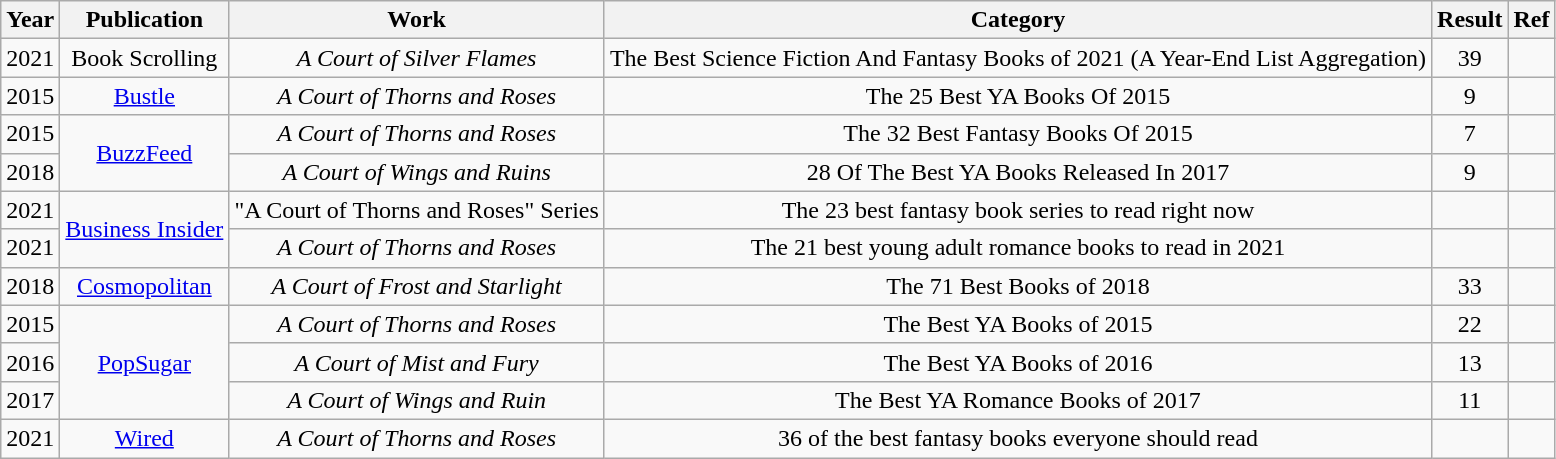<table class="wikitable sortable" style="text-align:center;">
<tr>
<th>Year</th>
<th>Publication</th>
<th>Work</th>
<th>Category</th>
<th>Result</th>
<th>Ref</th>
</tr>
<tr>
<td>2021</td>
<td>Book Scrolling</td>
<td><em>A Court of Silver Flames</em></td>
<td>The Best Science Fiction And Fantasy Books of 2021 (A Year-End List Aggregation)</td>
<td>39</td>
<td></td>
</tr>
<tr>
<td>2015</td>
<td><a href='#'>Bustle</a></td>
<td><em> A Court of Thorns and Roses</em></td>
<td>The 25 Best YA Books Of 2015</td>
<td>9</td>
<td></td>
</tr>
<tr>
<td>2015</td>
<td rowspan = "2"><a href='#'>BuzzFeed</a></td>
<td><em>A Court of Thorns and Roses</em></td>
<td>The 32 Best Fantasy Books Of 2015</td>
<td>7</td>
<td></td>
</tr>
<tr>
<td>2018</td>
<td><em>A Court of Wings and Ruins</em></td>
<td>28 Of The Best YA Books Released In 2017</td>
<td>9</td>
<td></td>
</tr>
<tr>
<td>2021</td>
<td rowspan="2"><a href='#'>Business Insider</a></td>
<td>"A Court of Thorns and Roses" Series</td>
<td>The 23 best fantasy book series to read right now</td>
<td></td>
<td></td>
</tr>
<tr>
<td>2021</td>
<td><em>A Court of Thorns and Roses</em></td>
<td>The 21 best young adult romance books to read in 2021</td>
<td></td>
<td></td>
</tr>
<tr>
<td>2018</td>
<td><a href='#'>Cosmopolitan</a></td>
<td><em>A Court of Frost and Starlight</em></td>
<td>The 71 Best Books of 2018</td>
<td>33</td>
<td></td>
</tr>
<tr>
<td>2015</td>
<td rowspan = "3"><a href='#'>PopSugar</a></td>
<td><em>A Court of Thorns and Roses</em></td>
<td>The Best YA Books of 2015</td>
<td>22</td>
<td></td>
</tr>
<tr>
<td>2016</td>
<td><em>A Court of Mist and Fury</em></td>
<td>The Best YA Books of 2016</td>
<td>13</td>
<td></td>
</tr>
<tr>
<td>2017</td>
<td><em>A Court of Wings and Ruin</em></td>
<td>The Best YA Romance Books of 2017</td>
<td>11</td>
<td></td>
</tr>
<tr>
<td>2021</td>
<td><a href='#'>Wired</a></td>
<td><em>A Court of Thorns and Roses</em></td>
<td>36 of the best fantasy books everyone should read</td>
<td></td>
<td></td>
</tr>
</table>
